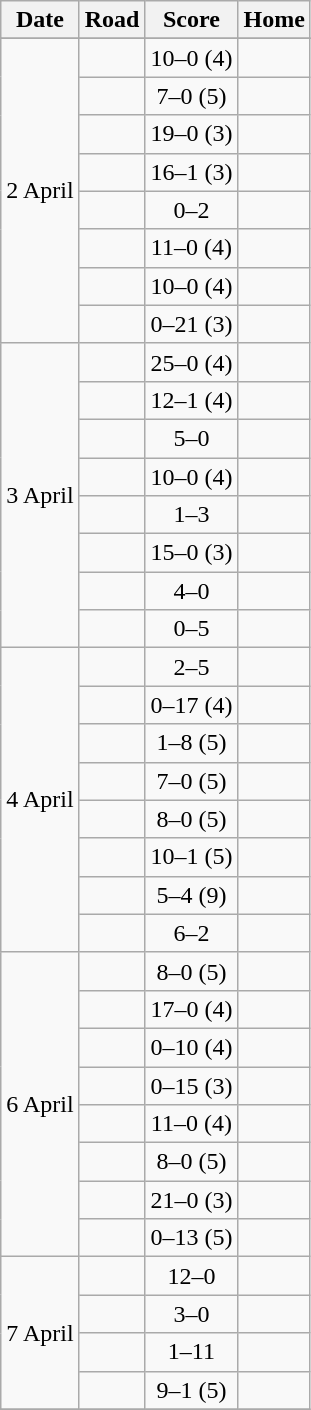<table class="wikitable">
<tr>
<th>Date</th>
<th>Road</th>
<th>Score</th>
<th>Home</th>
</tr>
<tr>
</tr>
<tr>
<td rowspan=8>2 April</td>
<td align=right><strong></strong></td>
<td align=center>10–0 (4)</td>
<td></td>
</tr>
<tr>
<td align=right><strong></strong></td>
<td align=center>7–0 (5)</td>
<td></td>
</tr>
<tr>
<td align=right><strong></strong></td>
<td align=center>19–0 (3)</td>
<td></td>
</tr>
<tr>
<td align=right><strong></strong></td>
<td align=center>16–1 (3)</td>
<td></td>
</tr>
<tr>
<td align=right></td>
<td align=center>0–2</td>
<td><strong></strong></td>
</tr>
<tr>
<td align=right><strong></strong></td>
<td align=center>11–0 (4)</td>
<td></td>
</tr>
<tr>
<td align=right><strong></strong></td>
<td align=center>10–0 (4)</td>
<td></td>
</tr>
<tr>
<td align=right></td>
<td align=center>0–21 (3)</td>
<td><strong></strong></td>
</tr>
<tr>
<td rowspan=8>3 April</td>
<td align=right><strong></strong></td>
<td align=center>25–0 (4)</td>
<td></td>
</tr>
<tr>
<td align=right><strong></strong></td>
<td align=center>12–1 (4)</td>
<td></td>
</tr>
<tr>
<td align=right><strong></strong></td>
<td align=center>5–0</td>
<td></td>
</tr>
<tr>
<td align=right><strong></strong></td>
<td align=center>10–0 (4)</td>
<td></td>
</tr>
<tr>
<td align=right></td>
<td align=center>1–3</td>
<td><strong></strong></td>
</tr>
<tr>
<td align=right><strong></strong></td>
<td align=center>15–0 (3)</td>
<td></td>
</tr>
<tr>
<td align=right><strong></strong></td>
<td align=center>4–0</td>
<td></td>
</tr>
<tr>
<td align=right></td>
<td align=center>0–5</td>
<td><strong></strong></td>
</tr>
<tr>
<td rowspan=8>4 April</td>
<td align=right></td>
<td align=center>2–5</td>
<td><strong></strong></td>
</tr>
<tr>
<td align=right></td>
<td align=center>0–17 (4)</td>
<td><strong></strong></td>
</tr>
<tr>
<td align=right></td>
<td align=center>1–8 (5)</td>
<td><strong></strong></td>
</tr>
<tr>
<td align=right><strong></strong></td>
<td align=center>7–0 (5)</td>
<td></td>
</tr>
<tr>
<td align=right><strong></strong></td>
<td align=center>8–0 (5)</td>
<td></td>
</tr>
<tr>
<td align=right><strong></strong></td>
<td align=center>10–1 (5)</td>
<td></td>
</tr>
<tr>
<td align=right><strong></strong></td>
<td align=center>5–4 (9)</td>
<td></td>
</tr>
<tr>
<td align=right><strong></strong></td>
<td align=center>6–2</td>
<td></td>
</tr>
<tr>
<td rowspan=8>6 April</td>
<td align=right><strong></strong></td>
<td align=center>8–0 (5)</td>
<td></td>
</tr>
<tr>
<td align=right><strong></strong></td>
<td align=center>17–0 (4)</td>
<td></td>
</tr>
<tr>
<td align=right></td>
<td align=center>0–10 (4)</td>
<td><strong></strong></td>
</tr>
<tr>
<td align=right></td>
<td align=center>0–15 (3)</td>
<td><strong></strong></td>
</tr>
<tr>
<td align=right><strong></strong></td>
<td align=center>11–0 (4)</td>
<td></td>
</tr>
<tr>
<td align=right><strong></strong></td>
<td align=center>8–0 (5)</td>
<td></td>
</tr>
<tr>
<td align=right><strong></strong></td>
<td align=center>21–0 (3)</td>
<td></td>
</tr>
<tr>
<td align=right></td>
<td align=center>0–13 (5)</td>
<td><strong></strong></td>
</tr>
<tr>
<td rowspan=4>7 April</td>
<td align=right><strong></strong></td>
<td align=center>12–0</td>
<td></td>
</tr>
<tr>
<td align=right><strong></strong></td>
<td align=center>3–0</td>
<td></td>
</tr>
<tr>
<td align=right></td>
<td align=center>1–11</td>
<td><strong></strong></td>
</tr>
<tr>
<td align=right><strong></strong></td>
<td align=center>9–1 (5)</td>
<td></td>
</tr>
<tr>
</tr>
</table>
